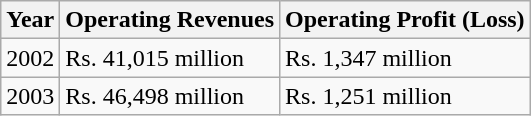<table class="wikitable">
<tr>
<th>Year</th>
<th>Operating Revenues</th>
<th>Operating Profit (Loss)</th>
</tr>
<tr>
<td>2002</td>
<td>Rs. 41,015 million</td>
<td>Rs. 1,347 million</td>
</tr>
<tr>
<td>2003</td>
<td>Rs. 46,498 million</td>
<td>Rs. 1,251 million</td>
</tr>
</table>
